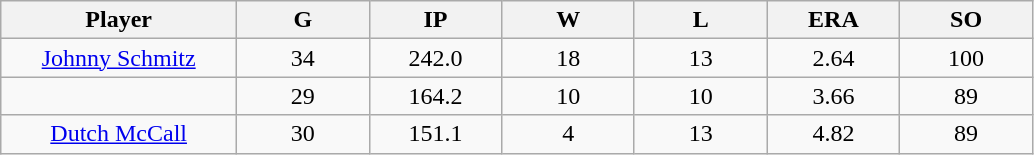<table class="wikitable sortable" style="text-align:center;">
<tr>
<th bgcolor="#DDDDFF" width="16%">Player</th>
<th bgcolor="#DDDDFF" width="9%">G</th>
<th bgcolor="#DDDDFF" width="9%">IP</th>
<th bgcolor="#DDDDFF" width="9%">W</th>
<th bgcolor="#DDDDFF" width="9%">L</th>
<th bgcolor="#DDDDFF" width="9%">ERA</th>
<th bgcolor="#DDDDFF" width="9%">SO</th>
</tr>
<tr>
<td><a href='#'>Johnny Schmitz</a></td>
<td>34</td>
<td>242.0</td>
<td>18</td>
<td>13</td>
<td>2.64</td>
<td>100</td>
</tr>
<tr>
<td></td>
<td>29</td>
<td>164.2</td>
<td>10</td>
<td>10</td>
<td>3.66</td>
<td>89</td>
</tr>
<tr>
<td><a href='#'>Dutch McCall</a></td>
<td>30</td>
<td>151.1</td>
<td>4</td>
<td>13</td>
<td>4.82</td>
<td>89</td>
</tr>
</table>
